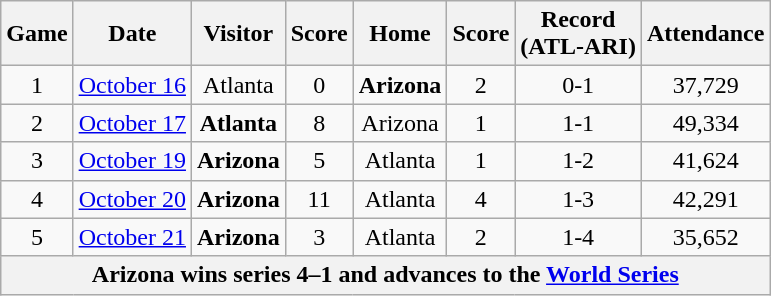<table class="wikitable">
<tr>
<th>Game</th>
<th>Date</th>
<th>Visitor</th>
<th>Score</th>
<th>Home</th>
<th>Score</th>
<th>Record<br>(ATL-ARI)</th>
<th>Attendance</th>
</tr>
<tr>
<td align = center>1</td>
<td><a href='#'>October 16</a></td>
<td align = center>Atlanta</td>
<td align = center>0</td>
<td align = center><strong>Arizona</strong></td>
<td align = center>2</td>
<td align = center>0-1</td>
<td align = center>37,729</td>
</tr>
<tr>
<td align = center>2</td>
<td><a href='#'>October 17</a></td>
<td align = center><strong>Atlanta</strong></td>
<td align = center>8</td>
<td align = center>Arizona</td>
<td align = center>1</td>
<td align = center>1-1</td>
<td align = center>49,334</td>
</tr>
<tr>
<td align = center>3</td>
<td><a href='#'>October 19</a></td>
<td align = center><strong>Arizona</strong></td>
<td align = center>5</td>
<td align = center>Atlanta</td>
<td align = center>1</td>
<td align = center>1-2</td>
<td align = center>41,624</td>
</tr>
<tr>
<td align = center>4</td>
<td><a href='#'>October 20</a></td>
<td align = center><strong>Arizona</strong></td>
<td align = center>11</td>
<td align = center>Atlanta</td>
<td align = center>4</td>
<td align = center>1-3</td>
<td align = center>42,291</td>
</tr>
<tr>
<td align = center>5</td>
<td><a href='#'>October 21</a></td>
<td align = center><strong>Arizona</strong></td>
<td align = center>3</td>
<td align = center>Atlanta</td>
<td align = center>2</td>
<td align = center>1-4</td>
<td align = center>35,652</td>
</tr>
<tr>
<th colspan="8">Arizona wins series 4–1 and advances to the <a href='#'>World Series</a> <br></th>
</tr>
</table>
